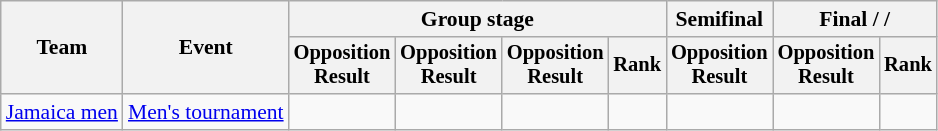<table class=wikitable style=font-size:90%;text-align:center>
<tr>
<th rowspan=2>Team</th>
<th rowspan=2>Event</th>
<th colspan=4>Group stage</th>
<th>Semifinal</th>
<th colspan=2>Final /  / </th>
</tr>
<tr style=font-size:95%>
<th>Opposition<br>Result</th>
<th>Opposition<br>Result</th>
<th>Opposition<br>Result</th>
<th>Rank</th>
<th>Opposition<br>Result</th>
<th>Opposition<br>Result</th>
<th>Rank</th>
</tr>
<tr>
<td align=left><a href='#'>Jamaica men</a></td>
<td align=left><a href='#'>Men's tournament</a></td>
<td></td>
<td></td>
<td></td>
<td></td>
<td></td>
<td></td>
<td></td>
</tr>
</table>
